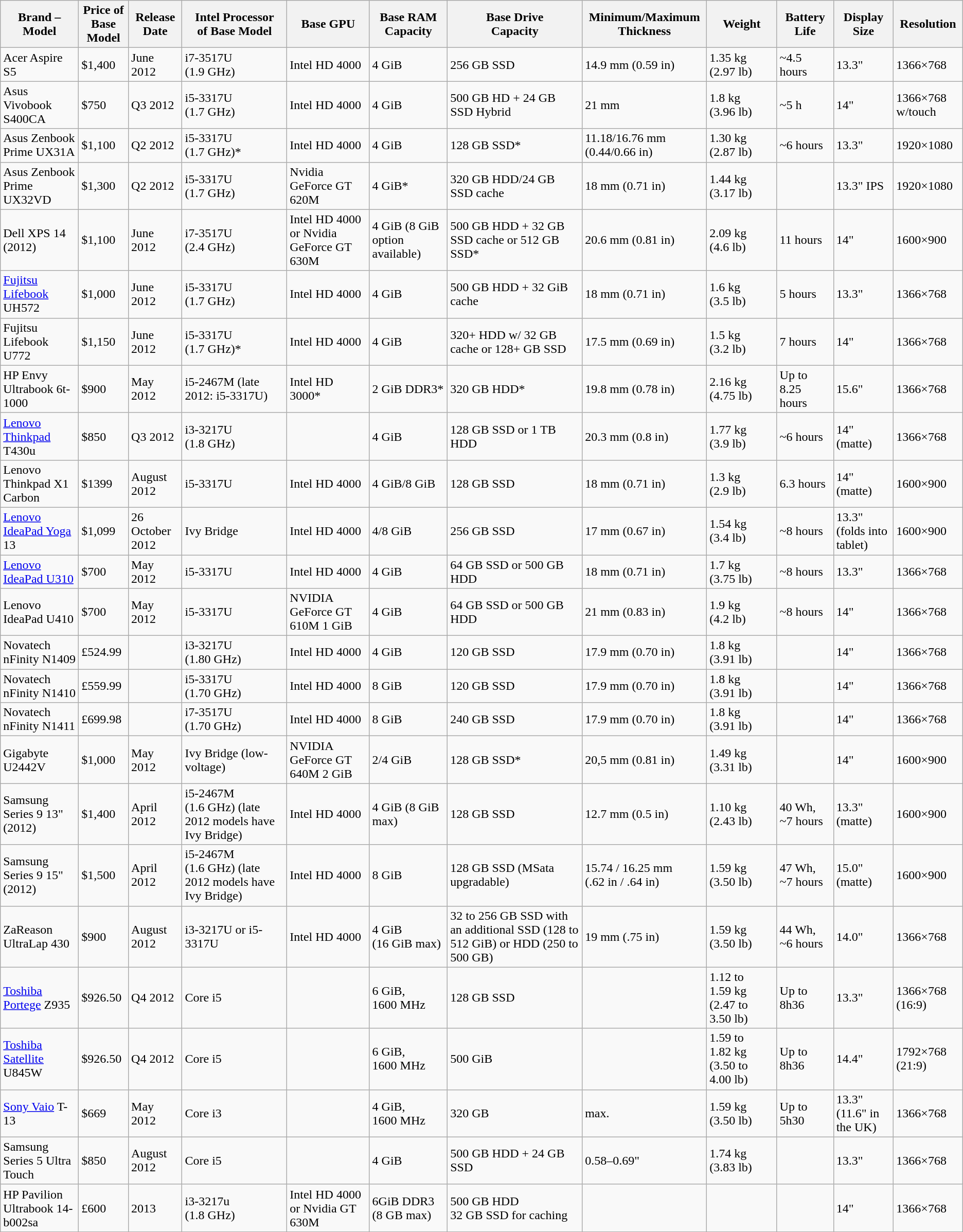<table class="wikitable sortable">
<tr>
<th>Brand – Model</th>
<th>Price of<br>Base Model</th>
<th>Release Date</th>
<th>Intel Processor<br>of Base Model</th>
<th>Base GPU</th>
<th>Base RAM<br>Capacity</th>
<th>Base Drive<br>Capacity</th>
<th>Minimum/Maximum<br>Thickness</th>
<th>Weight</th>
<th>Battery Life</th>
<th>Display Size</th>
<th>Resolution</th>
</tr>
<tr>
<td>Acer Aspire S5</td>
<td>$1,400</td>
<td data-sort-value="2012-06">June 2012</td>
<td>i7-3517U (1.9 GHz)</td>
<td>Intel HD 4000</td>
<td>4 GiB</td>
<td>256 GB SSD</td>
<td>14.9 mm (0.59 in)</td>
<td>1.35 kg (2.97 lb)</td>
<td>~4.5 hours</td>
<td>13.3"</td>
<td>1366×768</td>
</tr>
<tr>
<td>Asus Vivobook S400CA</td>
<td>$750</td>
<td data-sort-value="2012-07">Q3 2012</td>
<td>i5-3317U (1.7 GHz)</td>
<td>Intel HD 4000</td>
<td>4 GiB</td>
<td>500 GB HD + 24 GB SSD Hybrid</td>
<td>21 mm</td>
<td>1.8 kg (3.96 lb)</td>
<td>~5 h</td>
<td>14"</td>
<td>1366×768 w/touch</td>
</tr>
<tr>
<td>Asus Zenbook Prime UX31A</td>
<td>$1,100</td>
<td data-sort-value="2012-04">Q2 2012</td>
<td>i5-3317U (1.7 GHz)*</td>
<td>Intel HD 4000</td>
<td>4 GiB</td>
<td>128 GB SSD*</td>
<td>11.18/16.76 mm (0.44/0.66 in)</td>
<td>1.30 kg (2.87 lb)</td>
<td>~6 hours</td>
<td>13.3"</td>
<td>1920×1080</td>
</tr>
<tr>
<td>Asus Zenbook Prime UX32VD</td>
<td>$1,300</td>
<td data-sort-value="2012-04">Q2 2012</td>
<td>i5-3317U (1.7 GHz)</td>
<td>Nvidia GeForce GT 620M</td>
<td>4 GiB*</td>
<td>320 GB HDD/24 GB SSD cache</td>
<td>18 mm (0.71 in)</td>
<td>1.44 kg (3.17 lb)</td>
<td></td>
<td>13.3" IPS</td>
<td>1920×1080</td>
</tr>
<tr>
<td>Dell XPS 14 (2012)</td>
<td>$1,100</td>
<td data-sort-value="2012-06">June 2012</td>
<td>i7-3517U (2.4 GHz)</td>
<td>Intel HD 4000 or Nvidia GeForce GT 630M</td>
<td>4 GiB (8 GiB option available)</td>
<td>500 GB HDD + 32 GB SSD cache or 512 GB SSD*</td>
<td>20.6 mm (0.81 in)</td>
<td>2.09 kg (4.6 lb)</td>
<td>11 hours</td>
<td>14"</td>
<td>1600×900</td>
</tr>
<tr>
<td><a href='#'>Fujitsu Lifebook</a> UH572</td>
<td>$1,000</td>
<td data-sort-value="2012-06">June 2012</td>
<td>i5-3317U (1.7 GHz)</td>
<td>Intel HD 4000</td>
<td>4 GiB</td>
<td>500 GB HDD + 32 GiB cache</td>
<td>18 mm (0.71 in)</td>
<td>1.6 kg (3.5 lb)</td>
<td>5 hours</td>
<td>13.3"</td>
<td>1366×768</td>
</tr>
<tr>
<td>Fujitsu Lifebook U772</td>
<td>$1,150</td>
<td data-sort-value="2012-06">June 2012</td>
<td>i5-3317U (1.7 GHz)*</td>
<td>Intel HD 4000</td>
<td>4 GiB</td>
<td>320+ HDD w/ 32 GB cache or 128+ GB SSD</td>
<td>17.5 mm (0.69 in)</td>
<td>1.5 kg (3.2 lb)</td>
<td>7 hours</td>
<td>14"</td>
<td>1366×768</td>
</tr>
<tr>
<td>HP Envy Ultrabook 6t-1000</td>
<td>$900</td>
<td data-sort-value="2012-05">May 2012</td>
<td>i5-2467M (late 2012: i5-3317U)</td>
<td>Intel HD 3000*</td>
<td>2 GiB DDR3*</td>
<td>320 GB HDD*</td>
<td>19.8 mm (0.78 in)</td>
<td>2.16 kg (4.75 lb)</td>
<td>Up to 8.25 hours</td>
<td>15.6"</td>
<td>1366×768</td>
</tr>
<tr>
<td><a href='#'>Lenovo Thinkpad</a> T430u</td>
<td>$850</td>
<td data-sort-value="2012-07">Q3 2012</td>
<td>i3-3217U (1.8 GHz)</td>
<td></td>
<td>4 GiB</td>
<td>128 GB SSD or 1 TB HDD</td>
<td>20.3 mm (0.8 in)</td>
<td>1.77 kg (3.9 lb)</td>
<td>~6 hours</td>
<td>14" (matte)</td>
<td>1366×768</td>
</tr>
<tr>
<td>Lenovo Thinkpad X1 Carbon</td>
<td>$1399</td>
<td data-sort-value="2012-08">August 2012</td>
<td>i5-3317U</td>
<td>Intel HD 4000</td>
<td>4 GiB/8 GiB</td>
<td>128 GB SSD</td>
<td>18 mm (0.71 in)</td>
<td>1.3 kg (2.9 lb)</td>
<td>6.3 hours</td>
<td>14" (matte)</td>
<td>1600×900</td>
</tr>
<tr>
<td><a href='#'>Lenovo IdeaPad Yoga</a> 13</td>
<td>$1,099</td>
<td data-sort-value="2012-10">26 October 2012</td>
<td>Ivy Bridge</td>
<td>Intel HD 4000</td>
<td>4/8 GiB</td>
<td>256 GB SSD</td>
<td>17 mm (0.67 in)</td>
<td>1.54 kg (3.4 lb)</td>
<td>~8 hours</td>
<td>13.3" (folds into tablet)</td>
<td>1600×900</td>
</tr>
<tr>
<td><a href='#'>Lenovo IdeaPad U310</a></td>
<td>$700</td>
<td data-sort-value="2012-05">May 2012</td>
<td>i5-3317U</td>
<td>Intel HD 4000</td>
<td>4 GiB</td>
<td>64 GB SSD or 500 GB HDD</td>
<td>18 mm (0.71 in)</td>
<td>1.7 kg (3.75 lb)</td>
<td>~8 hours</td>
<td>13.3"</td>
<td>1366×768</td>
</tr>
<tr>
<td>Lenovo IdeaPad U410</td>
<td>$700</td>
<td data-sort-value="2012-05">May 2012</td>
<td>i5-3317U</td>
<td>NVIDIA GeForce GT 610M 1 GiB</td>
<td>4 GiB</td>
<td>64 GB SSD or 500 GB HDD</td>
<td>21 mm (0.83 in)</td>
<td>1.9 kg (4.2 lb)</td>
<td>~8 hours</td>
<td>14"</td>
<td>1366×768</td>
</tr>
<tr>
<td>Novatech nFinity N1409</td>
<td>£524.99</td>
<td></td>
<td>i3-3217U (1.80 GHz)</td>
<td>Intel HD 4000</td>
<td>4 GiB</td>
<td>120 GB SSD</td>
<td>17.9 mm (0.70 in)</td>
<td>1.8 kg (3.91 lb)</td>
<td></td>
<td>14"</td>
<td>1366×768</td>
</tr>
<tr>
<td>Novatech nFinity N1410</td>
<td>£559.99</td>
<td></td>
<td>i5-3317U (1.70 GHz)</td>
<td>Intel HD 4000</td>
<td>8 GiB</td>
<td>120 GB SSD</td>
<td>17.9 mm (0.70 in)</td>
<td>1.8 kg (3.91 lb)</td>
<td></td>
<td>14"</td>
<td>1366×768</td>
</tr>
<tr>
<td>Novatech nFinity N1411</td>
<td>£699.98</td>
<td></td>
<td>i7-3517U (1.70 GHz)</td>
<td>Intel HD 4000</td>
<td>8 GiB</td>
<td>240 GB SSD</td>
<td>17.9 mm (0.70 in)</td>
<td>1.8 kg (3.91 lb)</td>
<td></td>
<td>14"</td>
<td>1366×768</td>
</tr>
<tr>
<td>Gigabyte U2442V</td>
<td>$1,000</td>
<td data-sort-value="2012-05">May 2012</td>
<td>Ivy Bridge (low-voltage)</td>
<td>NVIDIA GeForce GT 640M 2 GiB</td>
<td>2/4 GiB</td>
<td>128 GB SSD*</td>
<td>20,5 mm (0.81 in)</td>
<td>1.49 kg (3.31 lb)</td>
<td></td>
<td>14"</td>
<td>1600×900</td>
</tr>
<tr>
<td>Samsung Series 9 13" (2012)</td>
<td>$1,400</td>
<td data-sort-value="2012-04">April 2012</td>
<td>i5-2467M (1.6 GHz) (late 2012 models have Ivy Bridge)</td>
<td>Intel HD 4000</td>
<td>4 GiB (8 GiB max)</td>
<td>128 GB SSD</td>
<td>12.7 mm (0.5 in)</td>
<td>1.10 kg (2.43 lb)</td>
<td>40 Wh, ~7 hours</td>
<td>13.3" (matte)</td>
<td>1600×900</td>
</tr>
<tr>
<td>Samsung Series 9 15" (2012)</td>
<td>$1,500</td>
<td data-sort-value="2012-04">April 2012</td>
<td>i5-2467M (1.6 GHz) (late 2012 models have Ivy Bridge)</td>
<td>Intel HD 4000</td>
<td>8 GiB</td>
<td>128 GB SSD (MSata upgradable)</td>
<td>15.74 / 16.25 mm<br>(.62 in / .64 in)</td>
<td>1.59 kg (3.50 lb)</td>
<td>47 Wh, ~7 hours</td>
<td>15.0" (matte)</td>
<td>1600×900</td>
</tr>
<tr>
<td>ZaReason UltraLap 430</td>
<td>$900</td>
<td data-sort-value="2012-08">August 2012</td>
<td>i3-3217U or i5-3317U</td>
<td>Intel HD 4000</td>
<td>4 GiB (16 GiB max)</td>
<td>32 to 256 GB SSD with an additional SSD (128 to 512 GiB) or HDD (250 to 500 GB)</td>
<td>19 mm (.75 in)</td>
<td>1.59 kg (3.50 lb)</td>
<td>44 Wh, ~6 hours</td>
<td>14.0"</td>
<td>1366×768</td>
</tr>
<tr>
<td><a href='#'>Toshiba Portege</a> Z935</td>
<td>$926.50</td>
<td data-sort-value="2012-11">Q4 2012</td>
<td>Core i5</td>
<td></td>
<td>6 GiB, 1600 MHz</td>
<td>128 GB SSD</td>
<td></td>
<td>1.12 to 1.59 kg (2.47 to 3.50 lb)</td>
<td>Up to 8h36</td>
<td>13.3"</td>
<td>1366×768 (16:9)</td>
</tr>
<tr>
<td><a href='#'>Toshiba Satellite</a> U845W</td>
<td>$926.50</td>
<td data-sort-value="2012-11">Q4 2012</td>
<td>Core i5</td>
<td></td>
<td>6 GiB, 1600 MHz</td>
<td>500 GiB</td>
<td></td>
<td>1.59 to 1.82 kg (3.50 to 4.00 lb)</td>
<td>Up to 8h36</td>
<td>14.4"</td>
<td>1792×768 (21:9)</td>
</tr>
<tr>
<td><a href='#'>Sony Vaio</a> T-13</td>
<td>$669</td>
<td data-sort-value="2012-05">May 2012</td>
<td>Core i3</td>
<td></td>
<td>4 GiB, 1600 MHz</td>
<td>320 GB</td>
<td> max.</td>
<td>1.59 kg (3.50 lb)</td>
<td>Up to 5h30</td>
<td>13.3" (11.6" in the UK)</td>
<td>1366×768</td>
</tr>
<tr>
<td>Samsung Series 5 Ultra Touch</td>
<td>$850</td>
<td data-sort-value="2012-08">August 2012</td>
<td>Core i5</td>
<td></td>
<td>4 GiB</td>
<td>500 GB HDD + 24 GB SSD</td>
<td>0.58–0.69"</td>
<td>1.74 kg (3.83 lb)</td>
<td></td>
<td>13.3"</td>
<td>1366×768</td>
</tr>
<tr>
<td>HP Pavilion Ultrabook 14-b002sa</td>
<td>£600</td>
<td>2013</td>
<td>i3-3217u<br>(1.8 GHz)</td>
<td>Intel HD 4000 or Nvidia GT 630M</td>
<td>6GiB DDR3<br>(8 GB max)</td>
<td>500 GB HDD<br>32 GB SSD for caching</td>
<td></td>
<td></td>
<td></td>
<td>14"</td>
<td>1366×768</td>
</tr>
<tr>
</tr>
</table>
